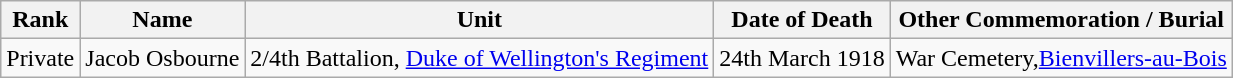<table class="wikitable">
<tr>
<th>Rank</th>
<th>Name</th>
<th>Unit</th>
<th>Date of Death</th>
<th>Other Commemoration / Burial</th>
</tr>
<tr>
<td>Private</td>
<td>Jacob Osbourne</td>
<td>2/4th Battalion, <a href='#'>Duke of Wellington's Regiment</a></td>
<td>24th March 1918</td>
<td>War Cemetery,<a href='#'>Bienvillers-au-Bois</a></td>
</tr>
</table>
